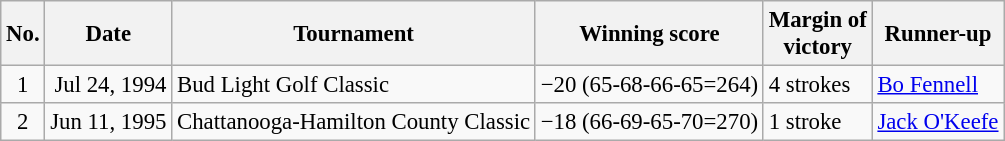<table class="wikitable" style="font-size:95%;">
<tr>
<th>No.</th>
<th>Date</th>
<th>Tournament</th>
<th>Winning score</th>
<th>Margin of<br>victory</th>
<th>Runner-up</th>
</tr>
<tr>
<td align=center>1</td>
<td align=right>Jul 24, 1994</td>
<td>Bud Light Golf Classic</td>
<td>−20 (65-68-66-65=264)</td>
<td>4 strokes</td>
<td> <a href='#'>Bo Fennell</a></td>
</tr>
<tr>
<td align=center>2</td>
<td align=right>Jun 11, 1995</td>
<td>Chattanooga-Hamilton County Classic</td>
<td>−18 (66-69-65-70=270)</td>
<td>1 stroke</td>
<td> <a href='#'>Jack O'Keefe</a></td>
</tr>
</table>
